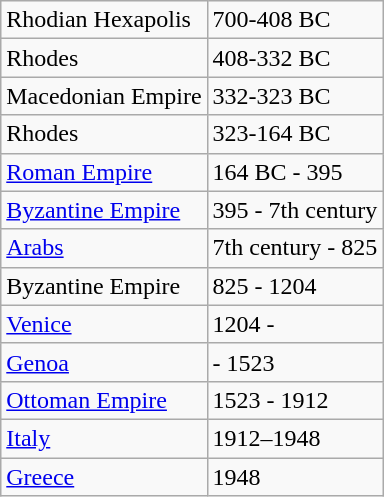<table class=wikitable>
<tr>
<td>Rhodian Hexapolis</td>
<td>700-408 BC</td>
</tr>
<tr>
<td>Rhodes</td>
<td>408-332 BC</td>
</tr>
<tr>
<td>Macedonian Empire</td>
<td>332-323 BC</td>
</tr>
<tr>
<td>Rhodes</td>
<td>323-164 BC</td>
</tr>
<tr>
<td><a href='#'>Roman Empire</a></td>
<td>164 BC - 395</td>
</tr>
<tr>
<td><a href='#'>Byzantine Empire</a></td>
<td>395 - 7th century</td>
</tr>
<tr>
<td><a href='#'>Arabs</a></td>
<td>7th century - 825</td>
</tr>
<tr>
<td>Byzantine Empire</td>
<td>825 - 1204</td>
</tr>
<tr>
<td><a href='#'>Venice</a></td>
<td>1204 -</td>
</tr>
<tr>
<td><a href='#'>Genoa</a></td>
<td>- 1523</td>
</tr>
<tr>
<td><a href='#'>Ottoman Empire</a></td>
<td>1523 - 1912</td>
</tr>
<tr>
<td><a href='#'>Italy</a></td>
<td>1912–1948</td>
</tr>
<tr>
<td><a href='#'>Greece</a></td>
<td>1948</td>
</tr>
</table>
